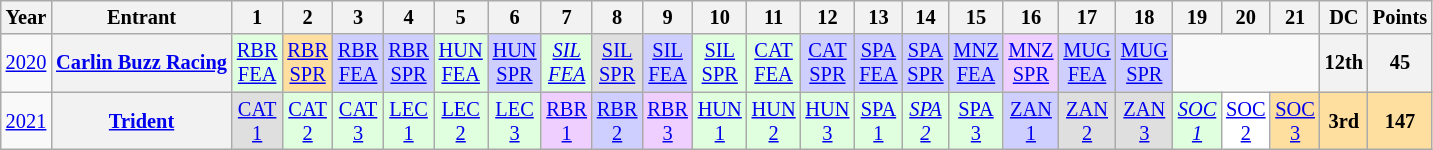<table class="wikitable" style="text-align:center; font-size:85%">
<tr>
<th>Year</th>
<th>Entrant</th>
<th>1</th>
<th>2</th>
<th>3</th>
<th>4</th>
<th>5</th>
<th>6</th>
<th>7</th>
<th>8</th>
<th>9</th>
<th>10</th>
<th>11</th>
<th>12</th>
<th>13</th>
<th>14</th>
<th>15</th>
<th>16</th>
<th>17</th>
<th>18</th>
<th>19</th>
<th>20</th>
<th>21</th>
<th>DC</th>
<th>Points</th>
</tr>
<tr>
<td><a href='#'>2020</a></td>
<th nowrap><a href='#'>Carlin Buzz Racing</a></th>
<td style="background:#DFFFDF;"><a href='#'>RBR<br>FEA</a><br></td>
<td style="background:#FFDF9F;"><a href='#'>RBR<br>SPR</a><br></td>
<td style="background:#CFCFFF;"><a href='#'>RBR<br>FEA</a><br> </td>
<td style="background:#CFCFFF;"><a href='#'>RBR<br>SPR</a><br> </td>
<td style="background:#DFFFDF;"><a href='#'>HUN<br>FEA</a><br> </td>
<td style="background:#CFCFFF;"><a href='#'>HUN<br>SPR</a><br> </td>
<td style="background:#DFFFDF;"><em><a href='#'>SIL<br>FEA</a></em><br> </td>
<td style="background:#DFDFDF;"><a href='#'>SIL<br>SPR</a><br> </td>
<td style="background:#cfcfff;"><a href='#'>SIL<br>FEA</a><br> </td>
<td style="background:#DFFFDF;"><a href='#'>SIL<br>SPR</a><br> </td>
<td style="background:#DFFFDF;"><a href='#'>CAT<br>FEA</a><br> </td>
<td style="background:#CFCFFF;"><a href='#'>CAT<br>SPR</a><br> </td>
<td style="background:#CFCFFF;"><a href='#'>SPA<br>FEA</a><br> </td>
<td style="background:#CFCFFF;"><a href='#'>SPA<br>SPR</a><br> </td>
<td style="background:#CFCFFF;"><a href='#'>MNZ<br>FEA</a><br>  </td>
<td style="background:#EFCFFF;"><a href='#'>MNZ<br>SPR</a><br> </td>
<td style="background:#CFCFFF;"><a href='#'>MUG<br>FEA</a><br> </td>
<td style="background:#CFCFFF;"><a href='#'>MUG<br>SPR</a><br> </td>
<td colspan=3></td>
<th>12th</th>
<th>45</th>
</tr>
<tr>
<td><a href='#'>2021</a></td>
<th nowrap><a href='#'>Trident</a></th>
<td style="background:#DFDFDF;"><a href='#'>CAT<br>1</a><br></td>
<td style="background:#DFFFDF;"><a href='#'>CAT<br>2</a><br></td>
<td style="background:#DFFFDF;"><a href='#'>CAT<br>3</a><br></td>
<td style="background:#DFFFDF;"><a href='#'>LEC<br>1</a><br></td>
<td style="background:#DFFFDF;"><a href='#'>LEC<br>2</a><br></td>
<td style="background:#DFFFDF;"><a href='#'>LEC<br>3</a><br></td>
<td style="background:#EFCFFF;"><a href='#'>RBR<br>1</a><br></td>
<td style="background:#CFCFFF;"><a href='#'>RBR<br>2</a><br></td>
<td style="background:#EFCFFF;"><a href='#'>RBR<br>3</a><br></td>
<td style="background:#DFFFDF;"><a href='#'>HUN<br>1</a><br></td>
<td style="background:#DFFFDF;"><a href='#'>HUN<br>2</a><br></td>
<td style="background:#DFFFDF;"><a href='#'>HUN<br>3</a><br></td>
<td style="background:#DFFFDF;"><a href='#'>SPA<br>1</a><br></td>
<td style="background:#DFFFDF;"><em><a href='#'>SPA<br>2</a></em><br></td>
<td style="background:#DFFFDF;"><a href='#'>SPA<br>3</a><br></td>
<td style="background:#CFCFFF;"><a href='#'>ZAN<br>1</a><br></td>
<td style="background:#DFDFDF;"><a href='#'>ZAN<br>2</a><br></td>
<td style="background:#DFDFDF;"><a href='#'>ZAN<br>3</a><br></td>
<td style="background:#DFFFDF;"><em><a href='#'>SOC<br>1</a></em><br></td>
<td style="background:#FFFFFF;"><a href='#'>SOC<br>2</a><br></td>
<td style="background:#FFDF9F;"><a href='#'>SOC<br>3</a><br></td>
<th style="background:#FFDF9F;">3rd</th>
<th style="background:#FFDF9F;">147</th>
</tr>
</table>
